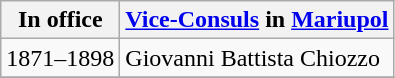<table class="wikitable">
<tr>
<th>In office</th>
<th><a href='#'>Vice-Consuls</a> in <a href='#'>Mariupol</a></th>
</tr>
<tr>
<td>1871–1898</td>
<td>Giovanni Battista Chiozzo</td>
</tr>
<tr>
</tr>
</table>
